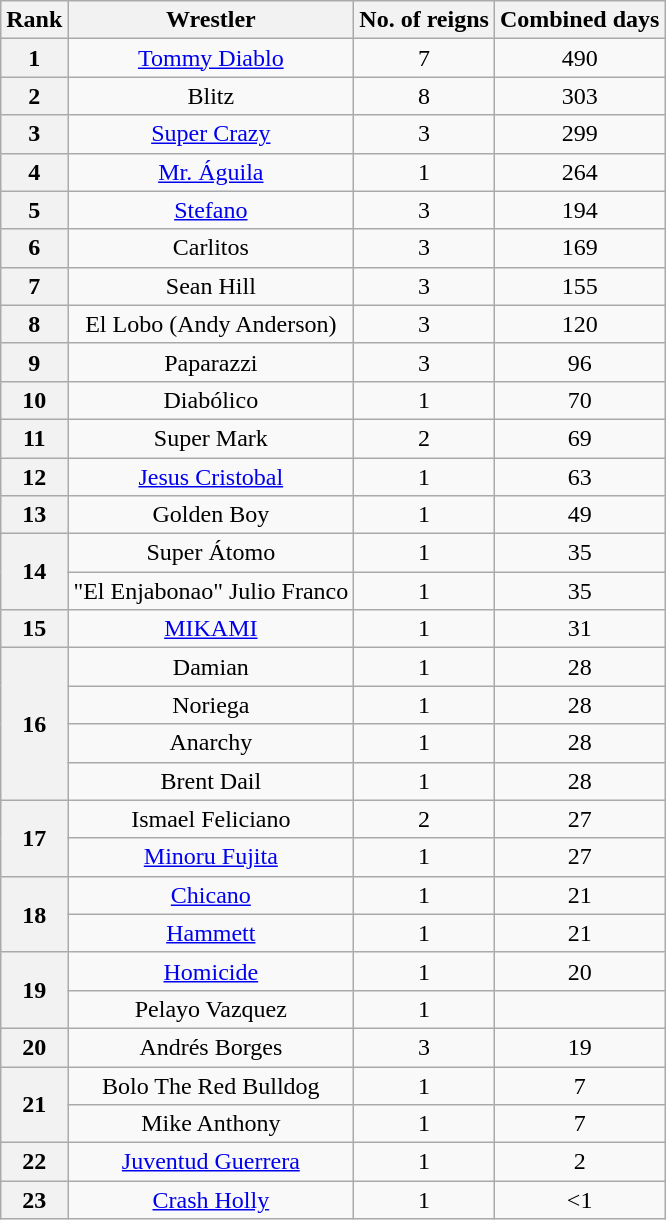<table class="wikitable sortable" style="text-align:center;">
<tr>
<th scope="col">Rank</th>
<th scope="col">Wrestler</th>
<th scope="col">No. of reigns</th>
<th scope="col">Combined days</th>
</tr>
<tr>
<th>1</th>
<td><a href='#'>Tommy Diablo</a></td>
<td>7</td>
<td>490</td>
</tr>
<tr>
<th>2</th>
<td>Blitz</td>
<td>8</td>
<td>303</td>
</tr>
<tr>
<th>3</th>
<td><a href='#'>Super Crazy</a></td>
<td>3</td>
<td>299</td>
</tr>
<tr>
<th>4</th>
<td><a href='#'>Mr. Águila</a></td>
<td>1</td>
<td>264</td>
</tr>
<tr>
<th>5</th>
<td><a href='#'>Stefano</a></td>
<td>3</td>
<td>194</td>
</tr>
<tr>
<th>6</th>
<td>Carlitos</td>
<td>3</td>
<td>169</td>
</tr>
<tr>
<th>7</th>
<td>Sean Hill</td>
<td>3</td>
<td>155</td>
</tr>
<tr>
<th>8</th>
<td>El Lobo (Andy Anderson)</td>
<td>3</td>
<td>120</td>
</tr>
<tr>
<th>9</th>
<td>Paparazzi</td>
<td>3</td>
<td>96</td>
</tr>
<tr>
<th>10</th>
<td>Diabólico</td>
<td>1</td>
<td>70</td>
</tr>
<tr>
<th>11</th>
<td>Super Mark</td>
<td>2</td>
<td>69</td>
</tr>
<tr>
<th>12</th>
<td><a href='#'>Jesus Cristobal</a></td>
<td>1</td>
<td>63</td>
</tr>
<tr>
<th>13</th>
<td>Golden Boy</td>
<td>1</td>
<td>49</td>
</tr>
<tr>
<th rowspan=2>14</th>
<td>Super Átomo</td>
<td>1</td>
<td>35</td>
</tr>
<tr>
<td>"El Enjabonao" Julio Franco</td>
<td>1</td>
<td>35</td>
</tr>
<tr>
<th>15</th>
<td><a href='#'>MIKAMI</a></td>
<td>1</td>
<td>31</td>
</tr>
<tr>
<th rowspan=4>16</th>
<td>Damian</td>
<td>1</td>
<td>28</td>
</tr>
<tr>
<td>Noriega</td>
<td>1</td>
<td>28</td>
</tr>
<tr>
<td>Anarchy</td>
<td>1</td>
<td>28</td>
</tr>
<tr>
<td>Brent Dail</td>
<td>1</td>
<td>28</td>
</tr>
<tr>
<th rowspan=2>17</th>
<td>Ismael Feliciano</td>
<td>2</td>
<td>27</td>
</tr>
<tr>
<td><a href='#'>Minoru Fujita</a></td>
<td>1</td>
<td>27</td>
</tr>
<tr>
<th rowspan=2>18</th>
<td><a href='#'>Chicano</a></td>
<td>1</td>
<td>21</td>
</tr>
<tr>
<td><a href='#'>Hammett</a></td>
<td>1</td>
<td>21</td>
</tr>
<tr>
<th rowspan=2>19</th>
<td><a href='#'>Homicide</a></td>
<td>1</td>
<td>20</td>
</tr>
<tr>
<td>Pelayo Vazquez</td>
<td>1</td>
<td></td>
</tr>
<tr>
<th>20</th>
<td>Andrés Borges</td>
<td>3</td>
<td>19</td>
</tr>
<tr>
<th rowspan=2>21</th>
<td>Bolo The Red Bulldog</td>
<td>1</td>
<td>7</td>
</tr>
<tr>
<td>Mike Anthony</td>
<td>1</td>
<td>7</td>
</tr>
<tr>
<th>22</th>
<td><a href='#'>Juventud Guerrera</a></td>
<td>1</td>
<td>2</td>
</tr>
<tr>
<th>23</th>
<td><a href='#'>Crash Holly</a></td>
<td>1</td>
<td><1</td>
</tr>
</table>
